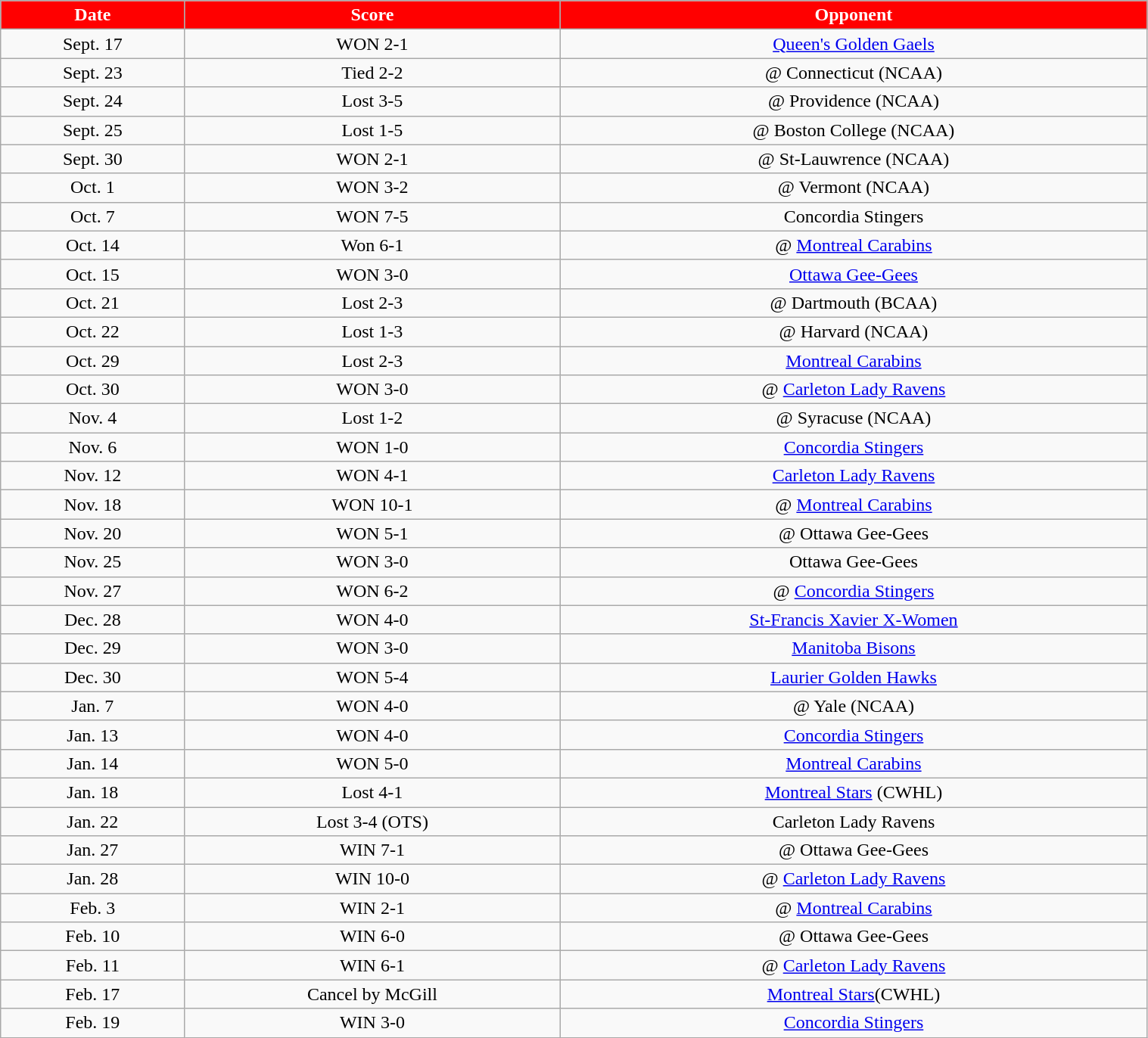<table class="wikitable" width="80%">
<tr align="center"  style="background:red;color:white;">
<td><strong>Date</strong></td>
<td><strong>Score</strong></td>
<td><strong>Opponent</strong></td>
</tr>
<tr align="center">
<td>Sept. 17</td>
<td>WON 2-1</td>
<td><a href='#'>Queen's Golden Gaels</a></td>
</tr>
<tr align="center">
<td>Sept. 23</td>
<td>Tied 2-2</td>
<td>@ Connecticut (NCAA)</td>
</tr>
<tr align="center">
<td>Sept. 24</td>
<td>Lost 3-5</td>
<td>@ Providence (NCAA)</td>
</tr>
<tr align="center">
<td>Sept. 25</td>
<td>Lost 1-5</td>
<td>@  Boston College (NCAA)</td>
</tr>
<tr align="center">
<td>Sept. 30</td>
<td>WON 2-1</td>
<td>@ St-Lauwrence (NCAA)</td>
</tr>
<tr align="center">
<td>Oct. 1</td>
<td>WON 3-2</td>
<td>@ Vermont (NCAA)</td>
</tr>
<tr align="center">
<td>Oct. 7</td>
<td>WON 7-5</td>
<td>Concordia Stingers</td>
</tr>
<tr align="center">
<td>Oct. 14</td>
<td>Won 6-1</td>
<td>@ <a href='#'>Montreal Carabins</a></td>
</tr>
<tr align="center">
<td>Oct. 15</td>
<td>WON 3-0</td>
<td><a href='#'>Ottawa Gee-Gees</a></td>
</tr>
<tr align="center">
<td>Oct. 21</td>
<td>Lost 2-3</td>
<td>@ Dartmouth (BCAA)</td>
</tr>
<tr align="center">
<td>Oct. 22</td>
<td>Lost 1-3</td>
<td>@ Harvard (NCAA)</td>
</tr>
<tr align="center">
<td>Oct. 29</td>
<td>Lost 2-3</td>
<td><a href='#'>Montreal Carabins</a></td>
</tr>
<tr align="center">
<td>Oct. 30</td>
<td>WON 3-0</td>
<td>@ <a href='#'>Carleton Lady Ravens</a></td>
</tr>
<tr align="center">
<td>Nov. 4</td>
<td>Lost 1-2</td>
<td>@ Syracuse (NCAA)</td>
</tr>
<tr align="center">
<td>Nov. 6</td>
<td>WON 1-0</td>
<td><a href='#'>Concordia Stingers</a></td>
</tr>
<tr align="center">
<td>Nov. 12</td>
<td>WON 4-1</td>
<td><a href='#'>Carleton Lady Ravens</a></td>
</tr>
<tr align="center">
<td>Nov. 18</td>
<td>WON 10-1</td>
<td>@ <a href='#'>Montreal Carabins</a></td>
</tr>
<tr align="center">
<td>Nov. 20</td>
<td>WON 5-1</td>
<td>@ Ottawa Gee-Gees</td>
</tr>
<tr align="center">
<td>Nov. 25</td>
<td>WON 3-0</td>
<td>Ottawa Gee-Gees</td>
</tr>
<tr align="center">
<td>Nov. 27</td>
<td>WON 6-2</td>
<td>@ <a href='#'>Concordia Stingers</a></td>
</tr>
<tr align="center">
<td>Dec. 28</td>
<td>WON 4-0</td>
<td><a href='#'>St-Francis Xavier X-Women</a></td>
</tr>
<tr align="center">
<td>Dec. 29</td>
<td>WON 3-0</td>
<td><a href='#'>Manitoba Bisons</a></td>
</tr>
<tr align="center">
<td>Dec. 30</td>
<td>WON 5-4</td>
<td><a href='#'>Laurier Golden Hawks</a></td>
</tr>
<tr align="center">
<td>Jan. 7</td>
<td>WON 4-0</td>
<td>@ Yale (NCAA)</td>
</tr>
<tr align="center">
<td>Jan. 13</td>
<td>WON 4-0</td>
<td><a href='#'>Concordia Stingers</a></td>
</tr>
<tr align="center">
<td>Jan. 14</td>
<td>WON 5-0</td>
<td><a href='#'>Montreal Carabins</a></td>
</tr>
<tr align="center">
<td>Jan. 18</td>
<td>Lost 4-1</td>
<td><a href='#'>Montreal Stars</a> (CWHL)</td>
</tr>
<tr align="center">
<td>Jan. 22</td>
<td>Lost 3-4 (OTS)</td>
<td>Carleton Lady Ravens</td>
</tr>
<tr align="center">
<td>Jan. 27</td>
<td>WIN 7-1</td>
<td>@ Ottawa Gee-Gees</td>
</tr>
<tr align="center">
<td>Jan. 28</td>
<td>WIN 10-0</td>
<td>@  <a href='#'>Carleton Lady Ravens</a></td>
</tr>
<tr align="center">
<td>Feb. 3</td>
<td>WIN 2-1</td>
<td>@ <a href='#'>Montreal Carabins</a></td>
</tr>
<tr align="center">
<td>Feb. 10</td>
<td>WIN 6-0</td>
<td>@ Ottawa Gee-Gees</td>
</tr>
<tr align="center">
<td>Feb. 11</td>
<td>WIN 6-1</td>
<td>@ <a href='#'>Carleton Lady Ravens</a></td>
</tr>
<tr align="center">
<td>Feb. 17</td>
<td>Cancel by McGill</td>
<td><a href='#'>Montreal Stars</a>(CWHL)</td>
</tr>
<tr align="center">
<td>Feb. 19</td>
<td>WIN 3-0</td>
<td><a href='#'>Concordia Stingers</a></td>
</tr>
</table>
